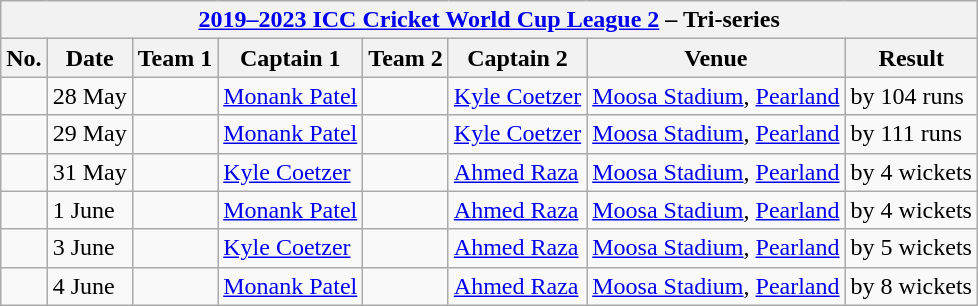<table class="wikitable">
<tr>
<th colspan="9"><a href='#'>2019–2023 ICC Cricket World Cup League 2</a> – Tri-series</th>
</tr>
<tr>
<th>No.</th>
<th>Date</th>
<th>Team 1</th>
<th>Captain 1</th>
<th>Team 2</th>
<th>Captain 2</th>
<th>Venue</th>
<th>Result</th>
</tr>
<tr>
<td></td>
<td>28 May</td>
<td></td>
<td><a href='#'>Monank Patel</a></td>
<td></td>
<td><a href='#'>Kyle Coetzer</a></td>
<td><a href='#'>Moosa Stadium</a>, <a href='#'>Pearland</a></td>
<td> by 104 runs</td>
</tr>
<tr>
<td></td>
<td>29 May</td>
<td></td>
<td><a href='#'>Monank Patel</a></td>
<td></td>
<td><a href='#'>Kyle Coetzer</a></td>
<td><a href='#'>Moosa Stadium</a>, <a href='#'>Pearland</a></td>
<td> by 111 runs</td>
</tr>
<tr>
<td></td>
<td>31 May</td>
<td></td>
<td><a href='#'>Kyle Coetzer</a></td>
<td></td>
<td><a href='#'>Ahmed Raza</a></td>
<td><a href='#'>Moosa Stadium</a>, <a href='#'>Pearland</a></td>
<td> by 4 wickets</td>
</tr>
<tr>
<td></td>
<td>1 June</td>
<td></td>
<td><a href='#'>Monank Patel</a></td>
<td></td>
<td><a href='#'>Ahmed Raza</a></td>
<td><a href='#'>Moosa Stadium</a>, <a href='#'>Pearland</a></td>
<td> by 4 wickets</td>
</tr>
<tr>
<td></td>
<td>3 June</td>
<td></td>
<td><a href='#'>Kyle Coetzer</a></td>
<td></td>
<td><a href='#'>Ahmed Raza</a></td>
<td><a href='#'>Moosa Stadium</a>, <a href='#'>Pearland</a></td>
<td> by 5 wickets</td>
</tr>
<tr>
<td></td>
<td>4 June</td>
<td></td>
<td><a href='#'>Monank Patel</a></td>
<td></td>
<td><a href='#'>Ahmed Raza</a></td>
<td><a href='#'>Moosa Stadium</a>, <a href='#'>Pearland</a></td>
<td> by 8 wickets</td>
</tr>
</table>
